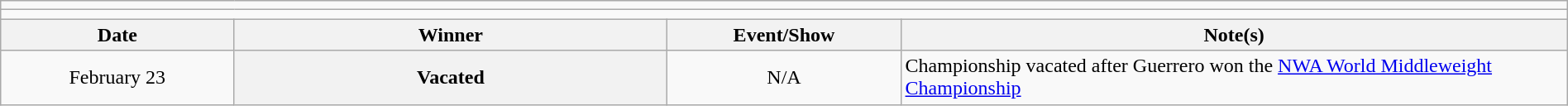<table class="wikitable" style="text-align:center; width:100%;">
<tr>
<td colspan=5></td>
</tr>
<tr>
<td colspan=5><strong></strong></td>
</tr>
<tr>
<th width=14%>Date</th>
<th width=26%>Winner</th>
<th width=14%>Event/Show</th>
<th width=40%>Note(s)</th>
</tr>
<tr>
<td>February 23</td>
<th>Vacated</th>
<td>N/A</td>
<td align=left>Championship vacated after Guerrero won the <a href='#'>NWA World Middleweight Championship</a></td>
</tr>
</table>
